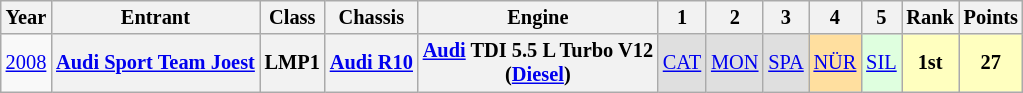<table class="wikitable" style="text-align:center; font-size:85%">
<tr>
<th>Year</th>
<th>Entrant</th>
<th>Class</th>
<th>Chassis</th>
<th>Engine</th>
<th>1</th>
<th>2</th>
<th>3</th>
<th>4</th>
<th>5</th>
<th>Rank</th>
<th>Points</th>
</tr>
<tr>
<td><a href='#'>2008</a></td>
<th nowrap><a href='#'>Audi Sport Team Joest</a></th>
<th>LMP1</th>
<th nowrap><a href='#'>Audi R10</a></th>
<th nowrap><a href='#'>Audi</a> TDI 5.5 L Turbo V12<br>(<a href='#'>Diesel</a>)</th>
<td style="background:#DFDFDF;"><a href='#'>CAT</a><br></td>
<td style="background:#DFDFDF;"><a href='#'>MON</a><br></td>
<td style="background:#DFDFDF;"><a href='#'>SPA</a><br></td>
<td style="background:#FFDF9F;"><a href='#'>NÜR</a><br></td>
<td style="background:#DFFFDF;"><a href='#'>SIL</a><br></td>
<th style="background:#FFFFBF;">1st</th>
<th style="background:#FFFFBF;">27</th>
</tr>
</table>
